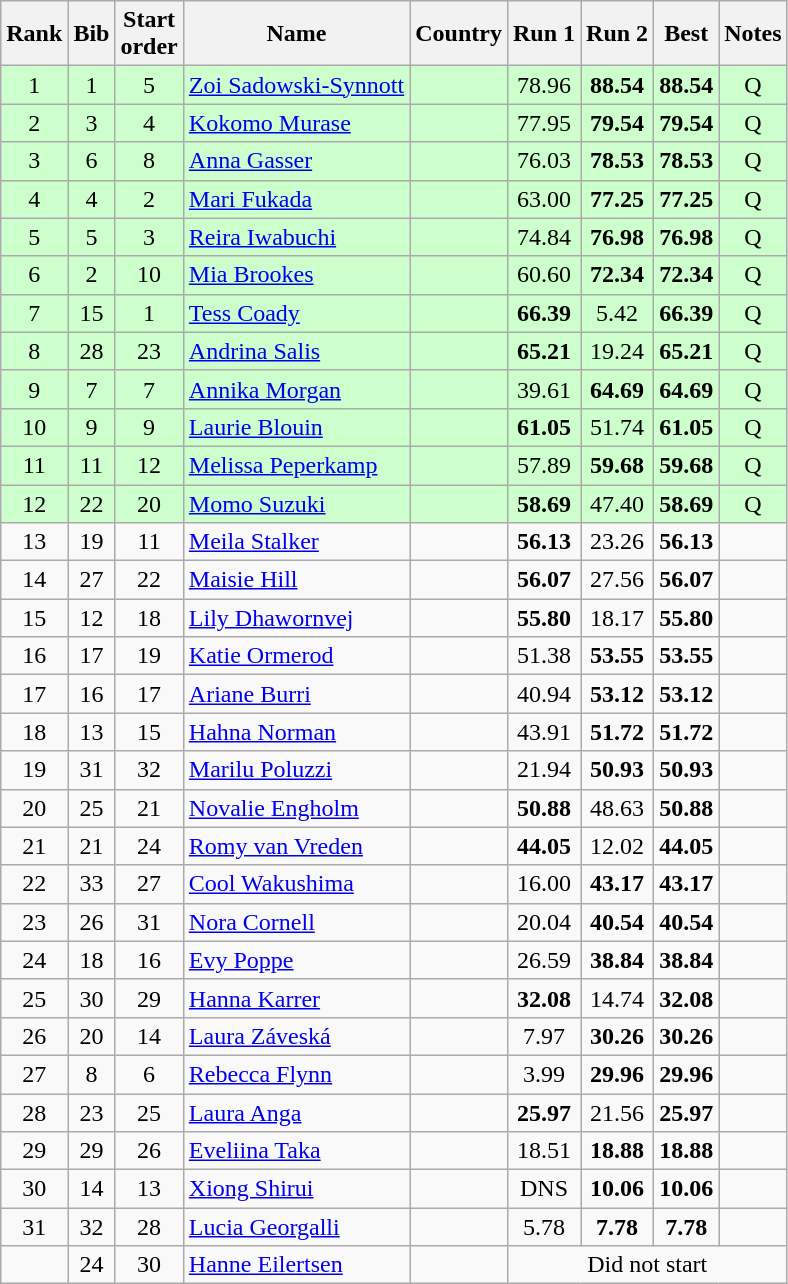<table class="wikitable sortable" style="text-align:center">
<tr>
<th>Rank</th>
<th>Bib</th>
<th>Start<br>order</th>
<th>Name</th>
<th>Country</th>
<th>Run 1</th>
<th>Run 2</th>
<th>Best</th>
<th>Notes</th>
</tr>
<tr bgcolor=ccffcc>
<td>1</td>
<td>1</td>
<td>5</td>
<td align=left><a href='#'>Zoi Sadowski-Synnott</a></td>
<td align=left></td>
<td>78.96</td>
<td><strong>88.54</strong></td>
<td><strong>88.54</strong></td>
<td>Q</td>
</tr>
<tr bgcolor=ccffcc>
<td>2</td>
<td>3</td>
<td>4</td>
<td align=left><a href='#'>Kokomo Murase</a></td>
<td align=left></td>
<td>77.95</td>
<td><strong>79.54</strong></td>
<td><strong>79.54</strong></td>
<td>Q</td>
</tr>
<tr bgcolor=ccffcc>
<td>3</td>
<td>6</td>
<td>8</td>
<td align=left><a href='#'>Anna Gasser</a></td>
<td align=left></td>
<td>76.03</td>
<td><strong>78.53</strong></td>
<td><strong>78.53</strong></td>
<td>Q</td>
</tr>
<tr bgcolor=ccffcc>
<td>4</td>
<td>4</td>
<td>2</td>
<td align=left><a href='#'>Mari Fukada</a></td>
<td align=left></td>
<td>63.00</td>
<td><strong>77.25</strong></td>
<td><strong>77.25</strong></td>
<td>Q</td>
</tr>
<tr bgcolor=ccffcc>
<td>5</td>
<td>5</td>
<td>3</td>
<td align=left><a href='#'>Reira Iwabuchi</a></td>
<td align=left></td>
<td>74.84</td>
<td><strong>76.98</strong></td>
<td><strong>76.98</strong></td>
<td>Q</td>
</tr>
<tr bgcolor=ccffcc>
<td>6</td>
<td>2</td>
<td>10</td>
<td align=left><a href='#'>Mia Brookes</a></td>
<td align=left></td>
<td>60.60</td>
<td><strong>72.34</strong></td>
<td><strong>72.34</strong></td>
<td>Q</td>
</tr>
<tr bgcolor=ccffcc>
<td>7</td>
<td>15</td>
<td>1</td>
<td align=left><a href='#'>Tess Coady</a></td>
<td align=left></td>
<td><strong>66.39</strong></td>
<td>5.42</td>
<td><strong>66.39</strong></td>
<td>Q</td>
</tr>
<tr bgcolor=ccffcc>
<td>8</td>
<td>28</td>
<td>23</td>
<td align=left><a href='#'>Andrina Salis</a></td>
<td align=left></td>
<td><strong>65.21</strong></td>
<td>19.24</td>
<td><strong>65.21</strong></td>
<td>Q</td>
</tr>
<tr bgcolor=ccffcc>
<td>9</td>
<td>7</td>
<td>7</td>
<td align=left><a href='#'>Annika Morgan</a></td>
<td align=left></td>
<td>39.61</td>
<td><strong>64.69</strong></td>
<td><strong>64.69</strong></td>
<td>Q</td>
</tr>
<tr bgcolor=ccffcc>
<td>10</td>
<td>9</td>
<td>9</td>
<td align=left><a href='#'>Laurie Blouin</a></td>
<td align=left></td>
<td><strong>61.05</strong></td>
<td>51.74</td>
<td><strong>61.05</strong></td>
<td>Q</td>
</tr>
<tr bgcolor=ccffcc>
<td>11</td>
<td>11</td>
<td>12</td>
<td align=left><a href='#'>Melissa Peperkamp</a></td>
<td align=left></td>
<td>57.89</td>
<td><strong>59.68</strong></td>
<td><strong>59.68</strong></td>
<td>Q</td>
</tr>
<tr bgcolor=ccffcc>
<td>12</td>
<td>22</td>
<td>20</td>
<td align=left><a href='#'>Momo Suzuki</a></td>
<td align=left></td>
<td><strong>58.69</strong></td>
<td>47.40</td>
<td><strong>58.69</strong></td>
<td>Q</td>
</tr>
<tr>
<td>13</td>
<td>19</td>
<td>11</td>
<td align=left><a href='#'>Meila Stalker</a></td>
<td align=left></td>
<td><strong>56.13</strong></td>
<td>23.26</td>
<td><strong>56.13</strong></td>
<td></td>
</tr>
<tr>
<td>14</td>
<td>27</td>
<td>22</td>
<td align=left><a href='#'>Maisie Hill</a></td>
<td align=left></td>
<td><strong>56.07</strong></td>
<td>27.56</td>
<td><strong>56.07</strong></td>
<td></td>
</tr>
<tr>
<td>15</td>
<td>12</td>
<td>18</td>
<td align=left><a href='#'>Lily Dhawornvej</a></td>
<td align=left></td>
<td><strong>55.80</strong></td>
<td>18.17</td>
<td><strong>55.80</strong></td>
<td></td>
</tr>
<tr>
<td>16</td>
<td>17</td>
<td>19</td>
<td align=left><a href='#'>Katie Ormerod</a></td>
<td align=left></td>
<td>51.38</td>
<td><strong>53.55</strong></td>
<td><strong>53.55</strong></td>
<td></td>
</tr>
<tr>
<td>17</td>
<td>16</td>
<td>17</td>
<td align=left><a href='#'>Ariane Burri</a></td>
<td align=left></td>
<td>40.94</td>
<td><strong>53.12</strong></td>
<td><strong>53.12</strong></td>
<td></td>
</tr>
<tr>
<td>18</td>
<td>13</td>
<td>15</td>
<td align=left><a href='#'>Hahna Norman</a></td>
<td align=left></td>
<td>43.91</td>
<td><strong>51.72</strong></td>
<td><strong>51.72</strong></td>
<td></td>
</tr>
<tr>
<td>19</td>
<td>31</td>
<td>32</td>
<td align=left><a href='#'>Marilu Poluzzi</a></td>
<td align=left></td>
<td>21.94</td>
<td><strong>50.93</strong></td>
<td><strong>50.93</strong></td>
<td></td>
</tr>
<tr>
<td>20</td>
<td>25</td>
<td>21</td>
<td align=left><a href='#'>Novalie Engholm</a></td>
<td align=left></td>
<td><strong>50.88</strong></td>
<td>48.63</td>
<td><strong>50.88</strong></td>
<td></td>
</tr>
<tr>
<td>21</td>
<td>21</td>
<td>24</td>
<td align=left><a href='#'>Romy van Vreden</a></td>
<td align=left></td>
<td><strong>44.05</strong></td>
<td>12.02</td>
<td><strong>44.05</strong></td>
<td></td>
</tr>
<tr>
<td>22</td>
<td>33</td>
<td>27</td>
<td align=left><a href='#'>Cool Wakushima</a></td>
<td align=left></td>
<td>16.00</td>
<td><strong>43.17</strong></td>
<td><strong>43.17</strong></td>
<td></td>
</tr>
<tr>
<td>23</td>
<td>26</td>
<td>31</td>
<td align=left><a href='#'>Nora Cornell</a></td>
<td align=left></td>
<td>20.04</td>
<td><strong>40.54</strong></td>
<td><strong>40.54</strong></td>
<td></td>
</tr>
<tr>
<td>24</td>
<td>18</td>
<td>16</td>
<td align=left><a href='#'>Evy Poppe</a></td>
<td align=left></td>
<td>26.59</td>
<td><strong>38.84</strong></td>
<td><strong>38.84</strong></td>
<td></td>
</tr>
<tr>
<td>25</td>
<td>30</td>
<td>29</td>
<td align=left><a href='#'>Hanna Karrer</a></td>
<td align=left></td>
<td><strong>32.08</strong></td>
<td>14.74</td>
<td><strong>32.08</strong></td>
<td></td>
</tr>
<tr>
<td>26</td>
<td>20</td>
<td>14</td>
<td align=left><a href='#'>Laura Záveská</a></td>
<td align=left></td>
<td>7.97</td>
<td><strong>30.26</strong></td>
<td><strong>30.26</strong></td>
<td></td>
</tr>
<tr>
<td>27</td>
<td>8</td>
<td>6</td>
<td align=left><a href='#'>Rebecca Flynn</a></td>
<td align=left></td>
<td>3.99</td>
<td><strong>29.96</strong></td>
<td><strong>29.96</strong></td>
<td></td>
</tr>
<tr>
<td>28</td>
<td>23</td>
<td>25</td>
<td align=left><a href='#'>Laura Anga</a></td>
<td align=left></td>
<td><strong>25.97</strong></td>
<td>21.56</td>
<td><strong>25.97</strong></td>
<td></td>
</tr>
<tr>
<td>29</td>
<td>29</td>
<td>26</td>
<td align=left><a href='#'>Eveliina Taka</a></td>
<td align=left></td>
<td>18.51</td>
<td><strong>18.88</strong></td>
<td><strong>18.88</strong></td>
<td></td>
</tr>
<tr>
<td>30</td>
<td>14</td>
<td>13</td>
<td align=left><a href='#'>Xiong Shirui</a></td>
<td align=left></td>
<td>DNS</td>
<td><strong>10.06</strong></td>
<td><strong>10.06</strong></td>
<td></td>
</tr>
<tr>
<td>31</td>
<td>32</td>
<td>28</td>
<td align=left><a href='#'>Lucia Georgalli</a></td>
<td align=left></td>
<td>5.78</td>
<td><strong>7.78</strong></td>
<td><strong>7.78</strong></td>
<td></td>
</tr>
<tr>
<td></td>
<td>24</td>
<td>30</td>
<td align=left><a href='#'>Hanne Eilertsen</a></td>
<td align=left></td>
<td colspan=4>Did not start</td>
</tr>
</table>
